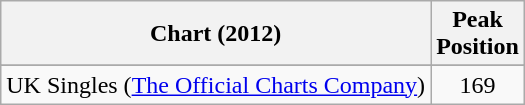<table class="wikitable">
<tr>
<th>Chart (2012)</th>
<th>Peak<br>Position</th>
</tr>
<tr>
</tr>
<tr>
<td>UK Singles (<a href='#'>The Official Charts Company</a>)</td>
<td style="text-align:center;">169</td>
</tr>
</table>
